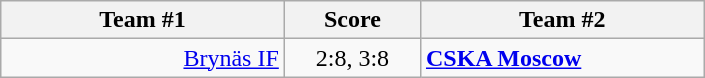<table class="wikitable" style="text-align: center;">
<tr>
<th width=25%>Team #1</th>
<th width=12%>Score</th>
<th width=25%>Team #2</th>
</tr>
<tr>
<td style="text-align: right;"><a href='#'>Brynäs IF</a> </td>
<td>2:8, 3:8</td>
<td style="text-align: left;"> <strong><a href='#'>CSKA Moscow</a></strong></td>
</tr>
</table>
